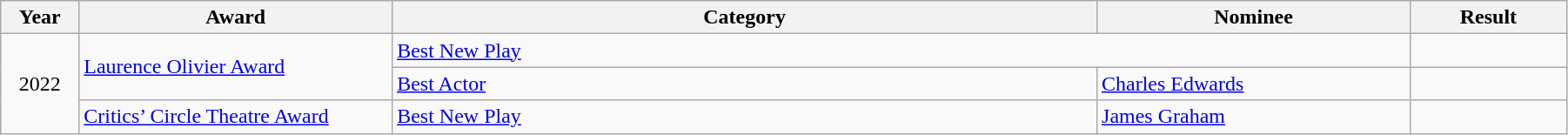<table class="wikitable" style="width:95%;">
<tr>
<th style="width:5%;">Year</th>
<th style="width:20%;">Award</th>
<th style="width:45%;">Category</th>
<th style="width:20%;">Nominee</th>
<th style="width:10%;">Result</th>
</tr>
<tr>
<td rowspan="3" align="center">2022</td>
<td rowspan="2"><a href='#'>Laurence Olivier Award</a></td>
<td colspan="2"><a href='#'>Best New Play</a></td>
<td></td>
</tr>
<tr>
<td><a href='#'>Best Actor</a></td>
<td><a href='#'>Charles Edwards</a></td>
<td></td>
</tr>
<tr>
<td><a href='#'>Critics’ Circle Theatre Award</a></td>
<td><a href='#'>Best New Play</a></td>
<td><a href='#'>James Graham</a></td>
<td></td>
</tr>
</table>
